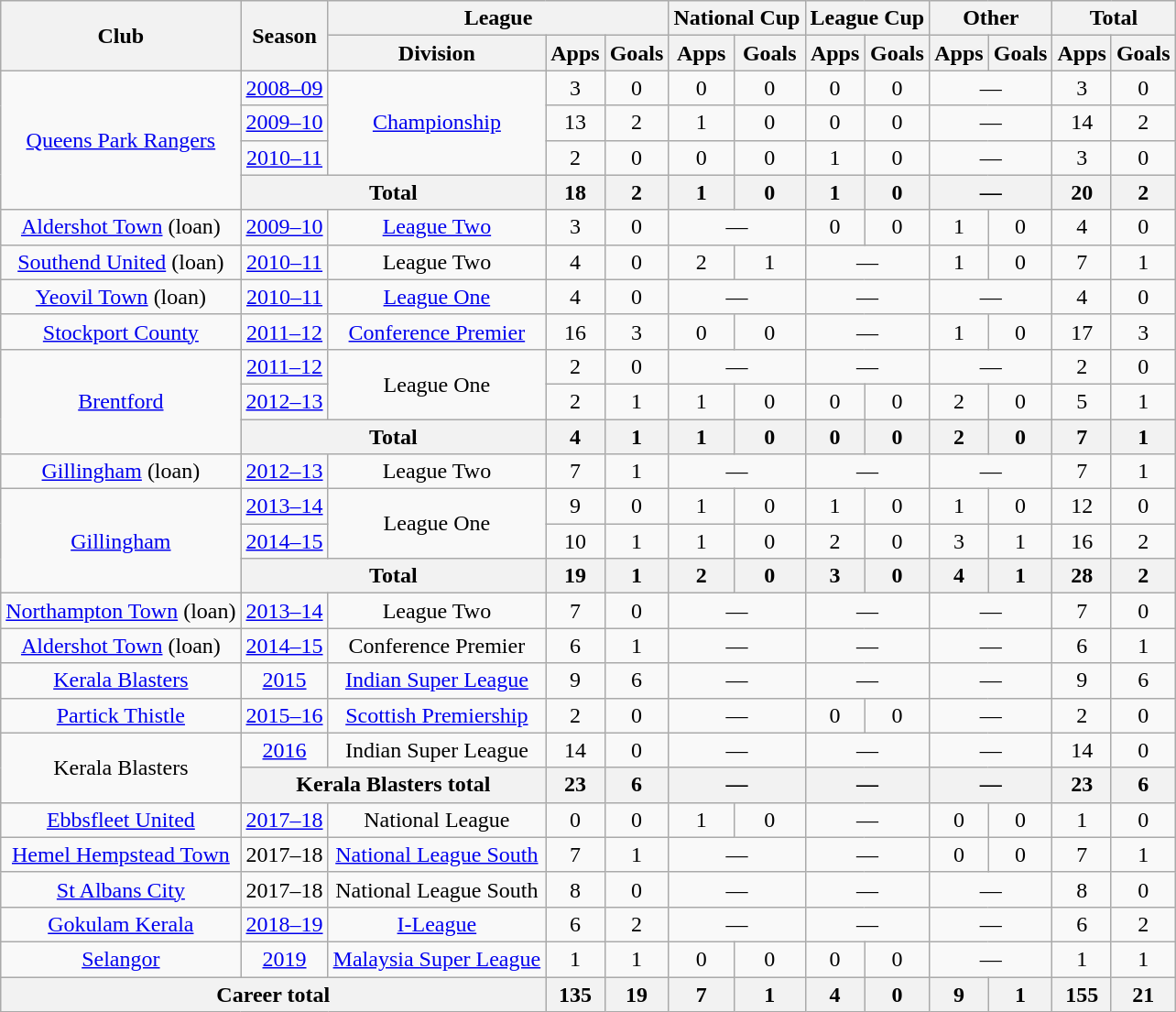<table class="wikitable" style="text-align: center">
<tr>
<th rowspan="2">Club</th>
<th rowspan="2">Season</th>
<th colspan="3">League</th>
<th colspan="2">National Cup</th>
<th colspan="2">League Cup</th>
<th colspan="2">Other</th>
<th colspan="2">Total</th>
</tr>
<tr>
<th>Division</th>
<th>Apps</th>
<th>Goals</th>
<th>Apps</th>
<th>Goals</th>
<th>Apps</th>
<th>Goals</th>
<th>Apps</th>
<th>Goals</th>
<th>Apps</th>
<th>Goals</th>
</tr>
<tr>
<td rowspan="4"><a href='#'>Queens Park Rangers</a></td>
<td><a href='#'>2008–09</a></td>
<td rowspan="3"><a href='#'>Championship</a></td>
<td>3</td>
<td>0</td>
<td>0</td>
<td>0</td>
<td>0</td>
<td>0</td>
<td colspan="2">—</td>
<td>3</td>
<td>0</td>
</tr>
<tr>
<td><a href='#'>2009–10</a></td>
<td>13</td>
<td>2</td>
<td>1</td>
<td>0</td>
<td>0</td>
<td>0</td>
<td colspan="2">—</td>
<td>14</td>
<td>2</td>
</tr>
<tr>
<td><a href='#'>2010–11</a></td>
<td>2</td>
<td>0</td>
<td>0</td>
<td>0</td>
<td>1</td>
<td>0</td>
<td colspan="2">—</td>
<td>3</td>
<td>0</td>
</tr>
<tr>
<th colspan="2">Total</th>
<th>18</th>
<th>2</th>
<th>1</th>
<th>0</th>
<th>1</th>
<th>0</th>
<th colspan="2">—</th>
<th>20</th>
<th>2</th>
</tr>
<tr>
<td><a href='#'>Aldershot Town</a> (loan)</td>
<td><a href='#'>2009–10</a></td>
<td><a href='#'>League Two</a></td>
<td>3</td>
<td>0</td>
<td colspan="2">—</td>
<td>0</td>
<td>0</td>
<td>1</td>
<td>0</td>
<td>4</td>
<td>0</td>
</tr>
<tr>
<td><a href='#'>Southend United</a> (loan)</td>
<td><a href='#'>2010–11</a></td>
<td>League Two</td>
<td>4</td>
<td>0</td>
<td>2</td>
<td>1</td>
<td colspan="2">—</td>
<td>1</td>
<td>0</td>
<td>7</td>
<td>1</td>
</tr>
<tr>
<td><a href='#'>Yeovil Town</a> (loan)</td>
<td><a href='#'>2010–11</a></td>
<td><a href='#'>League One</a></td>
<td>4</td>
<td>0</td>
<td colspan="2">—</td>
<td colspan="2">—</td>
<td colspan="2">—</td>
<td>4</td>
<td>0</td>
</tr>
<tr>
<td><a href='#'>Stockport County</a></td>
<td><a href='#'>2011–12</a></td>
<td><a href='#'>Conference Premier</a></td>
<td>16</td>
<td>3</td>
<td>0</td>
<td>0</td>
<td colspan="2">—</td>
<td>1</td>
<td>0</td>
<td>17</td>
<td>3</td>
</tr>
<tr>
<td rowspan="3"><a href='#'>Brentford</a></td>
<td><a href='#'>2011–12</a></td>
<td rowspan="2">League One</td>
<td>2</td>
<td>0</td>
<td colspan="2">—</td>
<td colspan="2">—</td>
<td colspan="2">—</td>
<td>2</td>
<td>0</td>
</tr>
<tr>
<td><a href='#'>2012–13</a></td>
<td>2</td>
<td>1</td>
<td>1</td>
<td>0</td>
<td>0</td>
<td>0</td>
<td>2</td>
<td>0</td>
<td>5</td>
<td>1</td>
</tr>
<tr>
<th colspan="2">Total</th>
<th>4</th>
<th>1</th>
<th>1</th>
<th>0</th>
<th>0</th>
<th>0</th>
<th>2</th>
<th>0</th>
<th>7</th>
<th>1</th>
</tr>
<tr>
<td><a href='#'>Gillingham</a> (loan)</td>
<td><a href='#'>2012–13</a></td>
<td>League Two</td>
<td>7</td>
<td>1</td>
<td colspan="2">—</td>
<td colspan="2">—</td>
<td colspan="2">—</td>
<td>7</td>
<td>1</td>
</tr>
<tr>
<td rowspan="3"><a href='#'>Gillingham</a></td>
<td><a href='#'>2013–14</a></td>
<td rowspan="2">League One</td>
<td>9</td>
<td>0</td>
<td>1</td>
<td>0</td>
<td>1</td>
<td>0</td>
<td>1</td>
<td>0</td>
<td>12</td>
<td>0</td>
</tr>
<tr>
<td><a href='#'>2014–15</a></td>
<td>10</td>
<td>1</td>
<td>1</td>
<td>0</td>
<td>2</td>
<td>0</td>
<td>3</td>
<td>1</td>
<td>16</td>
<td>2</td>
</tr>
<tr>
<th colspan="2">Total</th>
<th>19</th>
<th>1</th>
<th>2</th>
<th>0</th>
<th>3</th>
<th>0</th>
<th>4</th>
<th>1</th>
<th>28</th>
<th>2</th>
</tr>
<tr>
<td><a href='#'>Northampton Town</a> (loan)</td>
<td><a href='#'>2013–14</a></td>
<td>League Two</td>
<td>7</td>
<td>0</td>
<td colspan="2">—</td>
<td colspan="2">—</td>
<td colspan="2">—</td>
<td>7</td>
<td>0</td>
</tr>
<tr>
<td><a href='#'>Aldershot Town</a> (loan)</td>
<td><a href='#'>2014–15</a></td>
<td>Conference Premier</td>
<td>6</td>
<td>1</td>
<td colspan="2">—</td>
<td colspan="2">—</td>
<td colspan="2">—</td>
<td>6</td>
<td>1</td>
</tr>
<tr>
<td><a href='#'>Kerala Blasters</a></td>
<td><a href='#'>2015</a></td>
<td><a href='#'>Indian Super League</a></td>
<td>9</td>
<td>6</td>
<td colspan="2">—</td>
<td colspan="2">—</td>
<td colspan="2">—</td>
<td>9</td>
<td>6</td>
</tr>
<tr>
<td><a href='#'>Partick Thistle</a></td>
<td><a href='#'>2015–16</a></td>
<td><a href='#'>Scottish Premiership</a></td>
<td>2</td>
<td>0</td>
<td colspan="2">—</td>
<td>0</td>
<td>0</td>
<td colspan="2">—</td>
<td>2</td>
<td>0</td>
</tr>
<tr>
<td rowspan="2">Kerala Blasters</td>
<td><a href='#'>2016</a></td>
<td>Indian Super League</td>
<td>14</td>
<td>0</td>
<td colspan="2">—</td>
<td colspan="2">—</td>
<td colspan="2">—</td>
<td>14</td>
<td>0</td>
</tr>
<tr>
<th colspan="2">Kerala Blasters total</th>
<th>23</th>
<th>6</th>
<th colspan="2">—</th>
<th colspan="2">—</th>
<th colspan="2">—</th>
<th>23</th>
<th>6</th>
</tr>
<tr>
<td><a href='#'>Ebbsfleet United</a></td>
<td><a href='#'>2017–18</a></td>
<td>National League</td>
<td>0</td>
<td>0</td>
<td>1</td>
<td>0</td>
<td colspan="2">—</td>
<td>0</td>
<td>0</td>
<td>1</td>
<td>0</td>
</tr>
<tr>
<td><a href='#'>Hemel Hempstead Town</a></td>
<td>2017–18</td>
<td><a href='#'>National League South</a></td>
<td>7</td>
<td>1</td>
<td colspan="2">—</td>
<td colspan="2">—</td>
<td>0</td>
<td>0</td>
<td>7</td>
<td>1</td>
</tr>
<tr>
<td><a href='#'>St Albans City</a></td>
<td>2017–18</td>
<td>National League South</td>
<td>8</td>
<td>0</td>
<td colspan="2">—</td>
<td colspan="2">—</td>
<td colspan="2">—</td>
<td>8</td>
<td>0</td>
</tr>
<tr>
<td><a href='#'>Gokulam Kerala</a></td>
<td><a href='#'>2018–19</a></td>
<td><a href='#'>I-League</a></td>
<td>6</td>
<td>2</td>
<td colspan="2">—</td>
<td colspan="2">—</td>
<td colspan="2">—</td>
<td>6</td>
<td>2</td>
</tr>
<tr>
<td><a href='#'>Selangor</a></td>
<td><a href='#'>2019</a></td>
<td><a href='#'>Malaysia Super League</a></td>
<td>1</td>
<td>1</td>
<td>0</td>
<td>0</td>
<td>0</td>
<td>0</td>
<td colspan="2">—</td>
<td>1</td>
<td>1</td>
</tr>
<tr>
<th colspan="3">Career total</th>
<th>135</th>
<th>19</th>
<th>7</th>
<th>1</th>
<th>4</th>
<th>0</th>
<th>9</th>
<th>1</th>
<th>155</th>
<th>21</th>
</tr>
</table>
